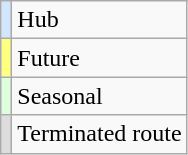<table class="wikitable sortable">
<tr>
<td style="background:#D0E7FF;"></td>
<td>Hub</td>
</tr>
<tr>
<td style="background:#FFFF80;"></td>
<td>Future</td>
</tr>
<tr>
<td style="background:#DFD;"></td>
<td>Seasonal</td>
</tr>
<tr>
<td style="background:#DDDDDD;"></td>
<td>Terminated route</td>
</tr>
</table>
